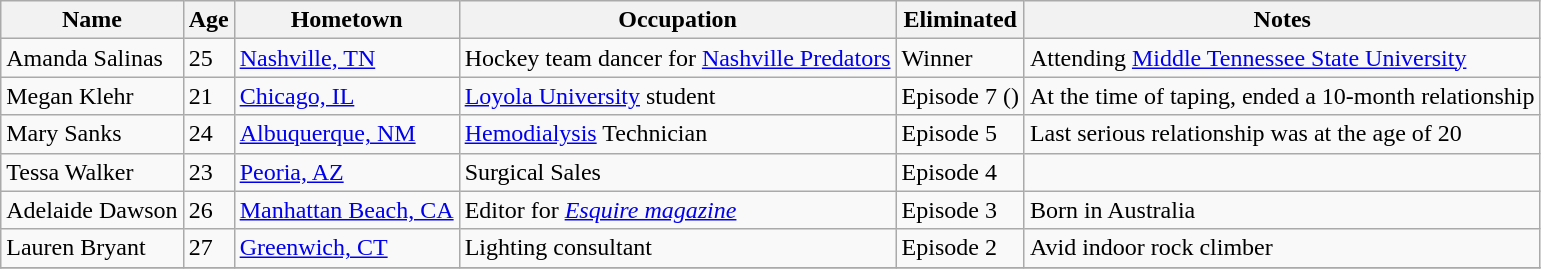<table class="wikitable">
<tr>
<th>Name</th>
<th>Age</th>
<th>Hometown</th>
<th>Occupation</th>
<th>Eliminated</th>
<th>Notes</th>
</tr>
<tr>
<td>Amanda Salinas</td>
<td>25</td>
<td><a href='#'>Nashville, TN</a></td>
<td>Hockey team dancer for <a href='#'>Nashville Predators</a></td>
<td>Winner</td>
<td>Attending <a href='#'>Middle Tennessee State University</a></td>
</tr>
<tr>
<td>Megan Klehr</td>
<td>21</td>
<td><a href='#'>Chicago, IL</a></td>
<td><a href='#'>Loyola University</a> student</td>
<td>Episode 7 (<em></em>)</td>
<td>At the time of taping, ended a 10-month relationship</td>
</tr>
<tr>
<td>Mary Sanks</td>
<td>24</td>
<td><a href='#'>Albuquerque, NM</a></td>
<td><a href='#'>Hemodialysis</a> Technician</td>
<td>Episode 5</td>
<td>Last serious relationship was at the age of 20</td>
</tr>
<tr>
<td>Tessa Walker</td>
<td>23</td>
<td><a href='#'>Peoria, AZ</a></td>
<td>Surgical Sales</td>
<td>Episode 4</td>
<td></td>
</tr>
<tr>
<td>Adelaide Dawson</td>
<td>26</td>
<td><a href='#'>Manhattan Beach, CA</a></td>
<td>Editor for <em><a href='#'>Esquire magazine</a></em></td>
<td>Episode 3</td>
<td>Born in Australia</td>
</tr>
<tr>
<td>Lauren Bryant</td>
<td>27</td>
<td><a href='#'>Greenwich, CT</a></td>
<td>Lighting consultant</td>
<td>Episode 2</td>
<td>Avid indoor rock climber</td>
</tr>
<tr>
</tr>
</table>
